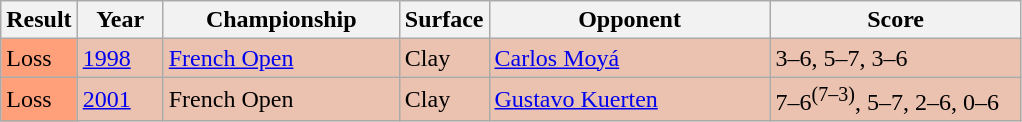<table class="wikitable">
<tr>
<th>Result</th>
<th width=50>Year</th>
<th width=150>Championship</th>
<th>Surface</th>
<th width=180>Opponent</th>
<th width=160>Score</th>
</tr>
<tr style="background:#ebc2af;">
<td style="background:#ffa07a;">Loss</td>
<td><a href='#'>1998</a></td>
<td><a href='#'>French Open</a></td>
<td>Clay</td>
<td> <a href='#'>Carlos Moyá</a></td>
<td>3–6, 5–7, 3–6</td>
</tr>
<tr style="background:#ebc2af;">
<td style="background:#ffa07a;">Loss</td>
<td><a href='#'>2001</a></td>
<td>French Open</td>
<td>Clay</td>
<td> <a href='#'>Gustavo Kuerten</a></td>
<td>7–6<sup>(7–3)</sup>, 5–7, 2–6, 0–6</td>
</tr>
</table>
